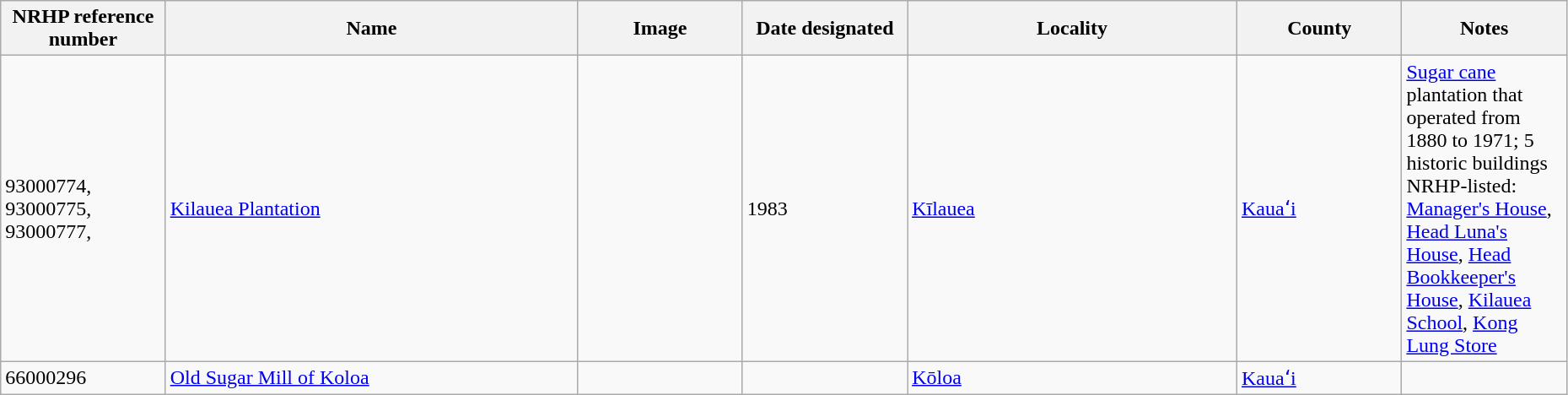<table class="wikitable sortable" style="width:98%">
<tr>
<th style="width:10%;"><strong>NRHP reference number</strong></th>
<th style="width:25%;"><strong>Name</strong></th>
<th style="width:10%;" class="unsortable"><strong>Image</strong></th>
<th style="width:10%;"><strong>Date designated</strong></th>
<th style="width:20%;"><strong>Locality</strong></th>
<th style="width:10%;"><strong>County</strong></th>
<th style="width:10%;"><strong>Notes</strong></th>
</tr>
<tr>
<td>93000774, 93000775, 93000777,</td>
<td><a href='#'>Kilauea Plantation</a></td>
<td><br><br><br></td>
<td>1983</td>
<td><a href='#'>Kīlauea</a></td>
<td><a href='#'>Kauaʻi</a></td>
<td><a href='#'>Sugar cane</a> plantation that operated from 1880 to 1971; 5 historic buildings NRHP-listed: <a href='#'>Manager's House</a>, <a href='#'>Head Luna's House</a>, <a href='#'>Head Bookkeeper's House</a>, <a href='#'>Kilauea School</a>, <a href='#'>Kong Lung Store</a></td>
</tr>
<tr>
<td>66000296</td>
<td><a href='#'>Old Sugar Mill of Koloa</a></td>
<td></td>
<td></td>
<td><a href='#'>Kōloa</a> <br><small></small></td>
<td><a href='#'>Kauaʻi</a></td>
<td></td>
</tr>
</table>
